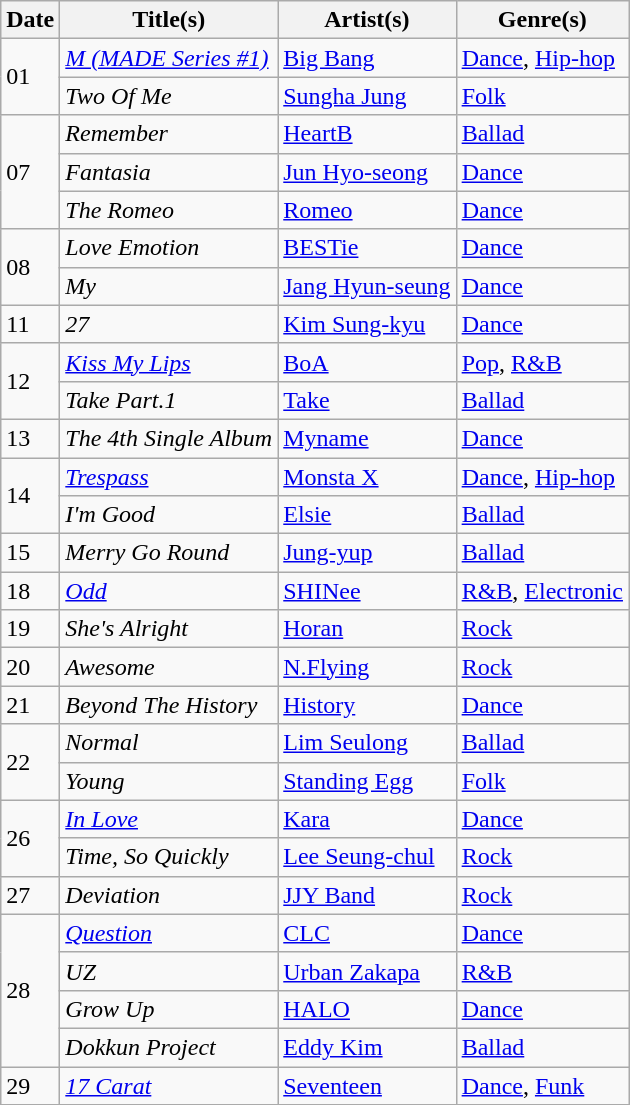<table class="wikitable" style="text-align: left;">
<tr>
<th>Date</th>
<th>Title(s)</th>
<th>Artist(s)</th>
<th>Genre(s)</th>
</tr>
<tr>
<td rowspan="2">01</td>
<td><em><a href='#'>M (MADE Series #1)</a></em></td>
<td><a href='#'>Big Bang</a></td>
<td><a href='#'>Dance</a>, <a href='#'>Hip-hop</a></td>
</tr>
<tr>
<td><em>Two Of Me</em></td>
<td><a href='#'>Sungha Jung</a></td>
<td><a href='#'>Folk</a></td>
</tr>
<tr>
<td rowspan="3">07</td>
<td><em>Remember</em></td>
<td><a href='#'>HeartB</a></td>
<td><a href='#'>Ballad</a></td>
</tr>
<tr>
<td><em>Fantasia</em></td>
<td><a href='#'>Jun Hyo-seong</a></td>
<td><a href='#'>Dance</a></td>
</tr>
<tr>
<td><em>The Romeo</em></td>
<td><a href='#'>Romeo</a></td>
<td><a href='#'>Dance</a></td>
</tr>
<tr>
<td rowspan="2">08</td>
<td><em>Love Emotion</em></td>
<td><a href='#'>BESTie</a></td>
<td><a href='#'>Dance</a></td>
</tr>
<tr>
<td><em>My</em></td>
<td><a href='#'>Jang Hyun-seung</a></td>
<td><a href='#'>Dance</a></td>
</tr>
<tr>
<td rowspan="1">11</td>
<td><em>27</em></td>
<td><a href='#'>Kim Sung-kyu</a></td>
<td><a href='#'>Dance</a></td>
</tr>
<tr>
<td rowspan="2">12</td>
<td><em><a href='#'>Kiss My Lips</a></em></td>
<td><a href='#'>BoA</a></td>
<td><a href='#'>Pop</a>, <a href='#'>R&B</a></td>
</tr>
<tr>
<td><em>Take Part.1</em></td>
<td><a href='#'>Take</a></td>
<td><a href='#'>Ballad</a></td>
</tr>
<tr>
<td rowspan="1">13</td>
<td><em>The 4th Single Album</em></td>
<td><a href='#'>Myname</a></td>
<td><a href='#'>Dance</a></td>
</tr>
<tr>
<td rowspan="2">14</td>
<td><em><a href='#'>Trespass</a></em></td>
<td><a href='#'>Monsta X</a></td>
<td><a href='#'>Dance</a>, <a href='#'>Hip-hop</a></td>
</tr>
<tr>
<td><em>I'm Good</em></td>
<td><a href='#'>Elsie</a></td>
<td><a href='#'>Ballad</a></td>
</tr>
<tr>
<td rowspan="1">15</td>
<td><em>Merry Go Round</em></td>
<td><a href='#'>Jung-yup</a></td>
<td><a href='#'>Ballad</a></td>
</tr>
<tr>
<td rowspan="1">18</td>
<td><em><a href='#'>Odd</a></em></td>
<td><a href='#'>SHINee</a></td>
<td><a href='#'>R&B</a>, <a href='#'>Electronic</a></td>
</tr>
<tr>
<td rowspan="1">19</td>
<td><em>She's Alright</em></td>
<td><a href='#'>Horan</a></td>
<td><a href='#'>Rock</a></td>
</tr>
<tr>
<td rowspan="1">20</td>
<td><em>Awesome</em></td>
<td><a href='#'>N.Flying</a></td>
<td><a href='#'>Rock</a></td>
</tr>
<tr>
<td rowspan="1">21</td>
<td><em>Beyond The History</em></td>
<td><a href='#'>History</a></td>
<td><a href='#'>Dance</a></td>
</tr>
<tr>
<td rowspan="2">22</td>
<td><em>Normal</em></td>
<td><a href='#'>Lim Seulong</a></td>
<td><a href='#'>Ballad</a></td>
</tr>
<tr>
<td><em>Young</em></td>
<td><a href='#'>Standing Egg</a></td>
<td><a href='#'>Folk</a></td>
</tr>
<tr>
<td rowspan="2">26</td>
<td><em><a href='#'>In Love</a></em></td>
<td><a href='#'>Kara</a></td>
<td><a href='#'>Dance</a></td>
</tr>
<tr>
<td><em>Time, So Quickly</em></td>
<td><a href='#'>Lee Seung-chul</a></td>
<td><a href='#'>Rock</a></td>
</tr>
<tr>
<td rowspan="1">27</td>
<td><em>Deviation</em></td>
<td><a href='#'>JJY Band</a></td>
<td><a href='#'>Rock</a></td>
</tr>
<tr>
<td rowspan="4">28</td>
<td><em><a href='#'>Question</a></em></td>
<td><a href='#'>CLC</a></td>
<td><a href='#'>Dance</a></td>
</tr>
<tr>
<td><em>UZ</em></td>
<td><a href='#'>Urban Zakapa</a></td>
<td><a href='#'>R&B</a></td>
</tr>
<tr>
<td><em>Grow Up</em></td>
<td><a href='#'>HALO</a></td>
<td><a href='#'>Dance</a></td>
</tr>
<tr>
<td><em>Dokkun Project</em></td>
<td><a href='#'>Eddy Kim</a></td>
<td><a href='#'>Ballad</a></td>
</tr>
<tr>
<td rowspan="1">29</td>
<td><em><a href='#'>17 Carat</a></em></td>
<td><a href='#'>Seventeen</a></td>
<td><a href='#'>Dance</a>, <a href='#'>Funk</a></td>
</tr>
<tr>
</tr>
</table>
